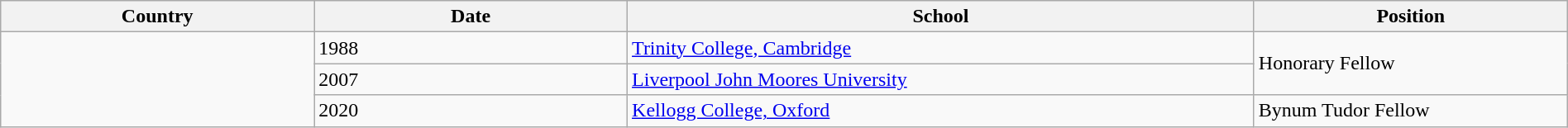<table class="wikitable" width="100%" style="margin:0.5em 1em 0.5em 0; border:1px #005566 solid; border-collapse:collapse;">
<tr>
<th bgcolor="#F5F5F5" width="20%"><span>Country</span></th>
<th bgcolor="#F5F5F5" width="20%"><span>Date</span></th>
<th bgcolor="#F5F5F5" width="40%"><span>School</span></th>
<th bgcolor="#F5F5F5" width="20%"><span>Position</span></th>
</tr>
<tr>
<td rowspan="3"></td>
<td>1988</td>
<td><a href='#'>Trinity College, Cambridge</a></td>
<td rowspan="2">Honorary Fellow</td>
</tr>
<tr>
<td>2007</td>
<td><a href='#'>Liverpool John Moores University</a></td>
</tr>
<tr>
<td>2020</td>
<td><a href='#'>Kellogg College, Oxford</a></td>
<td>Bynum Tudor Fellow</td>
</tr>
</table>
